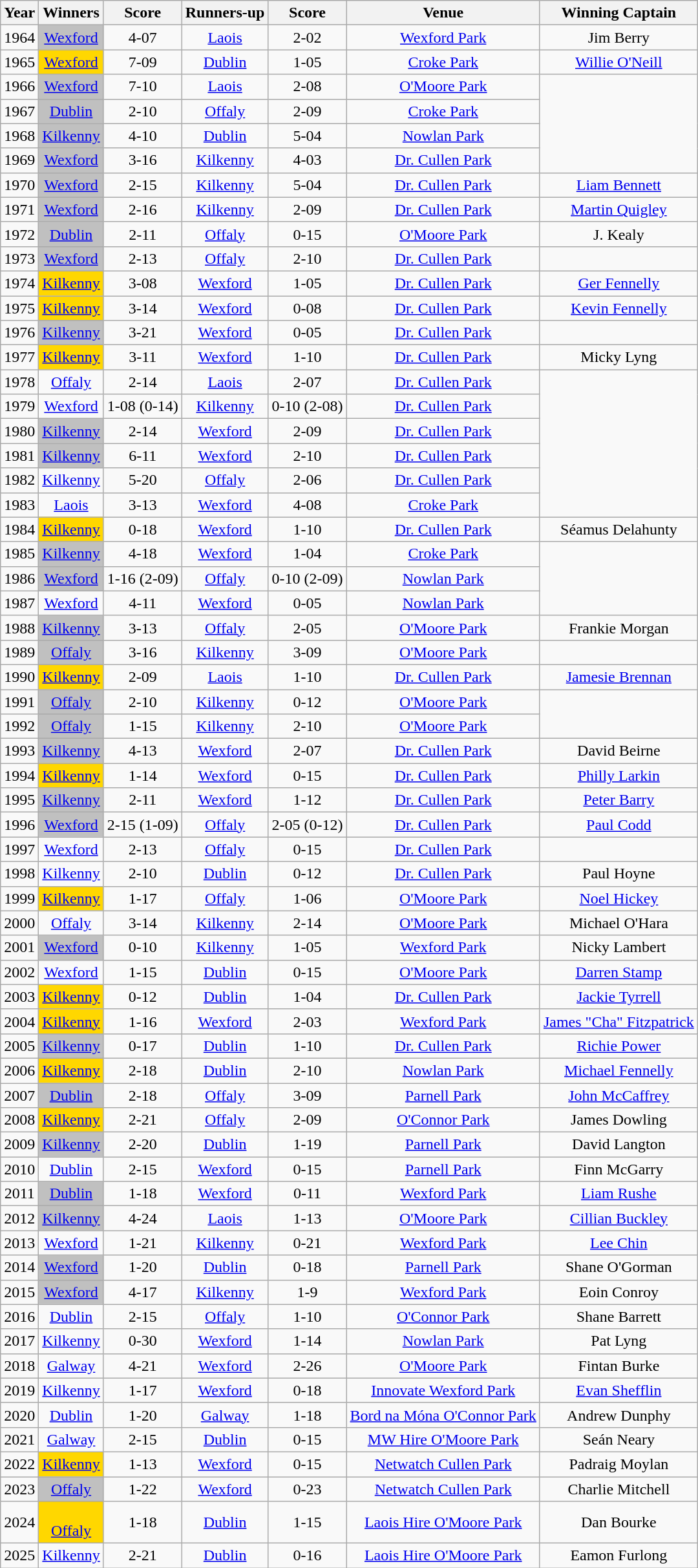<table class="wikitable" style="text-align:center;">
<tr>
<th>Year</th>
<th>Winners</th>
<th>Score</th>
<th>Runners-up</th>
<th>Score</th>
<th>Venue</th>
<th>Winning Captain</th>
</tr>
<tr>
<td>1964</td>
<td style="background-color:#C0C0C0"><a href='#'>Wexford</a></td>
<td>4-07</td>
<td><a href='#'>Laois</a></td>
<td>2-02</td>
<td><a href='#'>Wexford Park</a></td>
<td>Jim Berry</td>
</tr>
<tr>
<td>1965</td>
<td style="background-color:#FFD700"><a href='#'>Wexford</a></td>
<td>7-09</td>
<td><a href='#'>Dublin</a></td>
<td>1-05</td>
<td><a href='#'>Croke Park</a></td>
<td><a href='#'>Willie O'Neill</a></td>
</tr>
<tr>
<td>1966</td>
<td style="background-color:#C0C0C0"><a href='#'>Wexford</a></td>
<td>7-10</td>
<td><a href='#'>Laois</a></td>
<td>2-08</td>
<td><a href='#'>O'Moore Park</a></td>
</tr>
<tr>
<td>1967</td>
<td style="background-color:#C0C0C0"><a href='#'>Dublin</a></td>
<td>2-10</td>
<td><a href='#'>Offaly</a></td>
<td>2-09</td>
<td><a href='#'>Croke Park</a></td>
</tr>
<tr>
<td>1968</td>
<td style="background-color:#C0C0C0"><a href='#'>Kilkenny</a></td>
<td>4-10</td>
<td><a href='#'>Dublin</a></td>
<td>5-04</td>
<td><a href='#'>Nowlan Park</a></td>
</tr>
<tr>
<td>1969</td>
<td style="background-color:#C0C0C0"><a href='#'>Wexford</a></td>
<td>3-16</td>
<td><a href='#'>Kilkenny</a></td>
<td>4-03</td>
<td><a href='#'>Dr. Cullen Park</a></td>
</tr>
<tr>
<td>1970</td>
<td style="background-color:#C0C0C0"><a href='#'>Wexford</a></td>
<td>2-15</td>
<td><a href='#'>Kilkenny</a></td>
<td>5-04</td>
<td><a href='#'>Dr. Cullen Park</a></td>
<td><a href='#'>Liam Bennett</a></td>
</tr>
<tr>
<td>1971</td>
<td style="background-color:#C0C0C0"><a href='#'>Wexford</a></td>
<td>2-16</td>
<td><a href='#'>Kilkenny</a></td>
<td>2-09</td>
<td><a href='#'>Dr. Cullen Park</a></td>
<td><a href='#'>Martin Quigley</a></td>
</tr>
<tr>
<td>1972</td>
<td style="background-color:#C0C0C0"><a href='#'>Dublin</a></td>
<td>2-11</td>
<td><a href='#'>Offaly</a></td>
<td>0-15</td>
<td><a href='#'>O'Moore Park</a></td>
<td>J. Kealy</td>
</tr>
<tr>
<td>1973</td>
<td style="background-color:#C0C0C0"><a href='#'>Wexford</a></td>
<td>2-13</td>
<td><a href='#'>Offaly</a></td>
<td>2-10</td>
<td><a href='#'>Dr. Cullen Park</a></td>
</tr>
<tr>
<td>1974</td>
<td style="background-color:#FFD700"><a href='#'>Kilkenny</a></td>
<td>3-08</td>
<td><a href='#'>Wexford</a></td>
<td>1-05</td>
<td><a href='#'>Dr. Cullen Park</a></td>
<td><a href='#'>Ger Fennelly</a></td>
</tr>
<tr>
<td>1975</td>
<td style="background-color:#FFD700"><a href='#'>Kilkenny</a></td>
<td>3-14</td>
<td><a href='#'>Wexford</a></td>
<td>0-08</td>
<td><a href='#'>Dr. Cullen Park</a></td>
<td><a href='#'>Kevin Fennelly</a></td>
</tr>
<tr>
<td>1976</td>
<td style="background-color:#C0C0C0"><a href='#'>Kilkenny</a></td>
<td>3-21</td>
<td><a href='#'>Wexford</a></td>
<td>0-05</td>
<td><a href='#'>Dr. Cullen Park</a></td>
</tr>
<tr>
<td>1977</td>
<td style="background-color:#FFD700"><a href='#'>Kilkenny</a></td>
<td>3-11</td>
<td><a href='#'>Wexford</a></td>
<td>1-10</td>
<td><a href='#'>Dr. Cullen Park</a></td>
<td>Micky Lyng</td>
</tr>
<tr>
<td>1978</td>
<td><a href='#'>Offaly</a></td>
<td>2-14</td>
<td><a href='#'>Laois</a></td>
<td>2-07</td>
<td><a href='#'>Dr. Cullen Park</a></td>
</tr>
<tr>
<td>1979</td>
<td><a href='#'>Wexford</a></td>
<td>1-08 (0-14)</td>
<td><a href='#'>Kilkenny</a></td>
<td>0-10 (2-08)</td>
<td><a href='#'>Dr. Cullen Park</a></td>
</tr>
<tr>
<td>1980</td>
<td style="background-color:#C0C0C0"><a href='#'>Kilkenny</a></td>
<td>2-14</td>
<td><a href='#'>Wexford</a></td>
<td>2-09</td>
<td><a href='#'>Dr. Cullen Park</a></td>
</tr>
<tr>
<td>1981</td>
<td style="background-color:#C0C0C0"><a href='#'>Kilkenny</a></td>
<td>6-11</td>
<td><a href='#'>Wexford</a></td>
<td>2-10</td>
<td><a href='#'>Dr. Cullen Park</a></td>
</tr>
<tr>
<td>1982</td>
<td><a href='#'>Kilkenny</a></td>
<td>5-20</td>
<td><a href='#'>Offaly</a></td>
<td>2-06</td>
<td><a href='#'>Dr. Cullen Park</a></td>
</tr>
<tr>
<td>1983</td>
<td><a href='#'>Laois</a></td>
<td>3-13</td>
<td><a href='#'>Wexford</a></td>
<td>4-08</td>
<td><a href='#'>Croke Park</a></td>
</tr>
<tr>
<td>1984</td>
<td style="background-color:#FFD700"><a href='#'>Kilkenny</a></td>
<td>0-18</td>
<td><a href='#'>Wexford</a></td>
<td>1-10</td>
<td><a href='#'>Dr. Cullen Park</a></td>
<td>Séamus Delahunty</td>
</tr>
<tr>
<td>1985</td>
<td style="background-color:#C0C0C0"><a href='#'>Kilkenny</a></td>
<td>4-18</td>
<td><a href='#'>Wexford</a></td>
<td>1-04</td>
<td><a href='#'>Croke Park</a></td>
</tr>
<tr>
<td>1986</td>
<td style="background-color:#C0C0C0"><a href='#'>Wexford</a></td>
<td>1-16 (2-09)</td>
<td><a href='#'>Offaly</a></td>
<td>0-10 (2-09)</td>
<td><a href='#'>Nowlan Park</a></td>
</tr>
<tr>
<td>1987</td>
<td><a href='#'>Wexford</a></td>
<td>4-11</td>
<td><a href='#'>Wexford</a></td>
<td>0-05</td>
<td><a href='#'>Nowlan Park</a></td>
</tr>
<tr>
<td>1988</td>
<td style="background-color:#C0C0C0"><a href='#'>Kilkenny</a></td>
<td>3-13</td>
<td><a href='#'>Offaly</a></td>
<td>2-05</td>
<td><a href='#'>O'Moore Park</a></td>
<td>Frankie Morgan</td>
</tr>
<tr>
<td>1989</td>
<td style="background-color:#C0C0C0"><a href='#'>Offaly</a></td>
<td>3-16</td>
<td><a href='#'>Kilkenny</a></td>
<td>3-09</td>
<td><a href='#'>O'Moore Park</a></td>
</tr>
<tr>
<td>1990</td>
<td style="background-color:#FFD700"><a href='#'>Kilkenny</a></td>
<td>2-09</td>
<td><a href='#'>Laois</a></td>
<td>1-10</td>
<td><a href='#'>Dr. Cullen Park</a></td>
<td><a href='#'>Jamesie Brennan</a></td>
</tr>
<tr>
<td>1991</td>
<td style="background-color:#C0C0C0"><a href='#'>Offaly</a></td>
<td>2-10</td>
<td><a href='#'>Kilkenny</a></td>
<td>0-12</td>
<td><a href='#'>O'Moore Park</a></td>
</tr>
<tr>
<td>1992</td>
<td style="background-color:#C0C0C0"><a href='#'>Offaly</a></td>
<td>1-15</td>
<td><a href='#'>Kilkenny</a></td>
<td>2-10</td>
<td><a href='#'>O'Moore Park</a></td>
</tr>
<tr>
<td>1993</td>
<td style="background-color:#C0C0C0"><a href='#'>Kilkenny</a></td>
<td>4-13</td>
<td><a href='#'>Wexford</a></td>
<td>2-07</td>
<td><a href='#'>Dr. Cullen Park</a></td>
<td>David Beirne</td>
</tr>
<tr>
<td>1994</td>
<td style="background-color:#FFD700"><a href='#'>Kilkenny</a></td>
<td>1-14</td>
<td><a href='#'>Wexford</a></td>
<td>0-15</td>
<td><a href='#'>Dr. Cullen Park</a></td>
<td><a href='#'>Philly Larkin</a></td>
</tr>
<tr>
<td>1995</td>
<td style="background-color:#C0C0C0"><a href='#'>Kilkenny</a></td>
<td>2-11</td>
<td><a href='#'>Wexford</a></td>
<td>1-12</td>
<td><a href='#'>Dr. Cullen Park</a></td>
<td><a href='#'>Peter Barry</a></td>
</tr>
<tr>
<td>1996</td>
<td style="background-color:#C0C0C0"><a href='#'>Wexford</a></td>
<td>2-15 (1-09)</td>
<td><a href='#'>Offaly</a></td>
<td>2-05 (0-12)</td>
<td><a href='#'>Dr. Cullen Park</a></td>
<td><a href='#'>Paul Codd</a></td>
</tr>
<tr>
<td>1997</td>
<td><a href='#'>Wexford</a></td>
<td>2-13</td>
<td><a href='#'>Offaly</a></td>
<td>0-15</td>
<td><a href='#'>Dr. Cullen Park</a></td>
</tr>
<tr>
<td>1998</td>
<td><a href='#'>Kilkenny</a></td>
<td>2-10</td>
<td><a href='#'>Dublin</a></td>
<td>0-12</td>
<td><a href='#'>Dr. Cullen Park</a></td>
<td>Paul Hoyne</td>
</tr>
<tr>
<td>1999</td>
<td style="background-color:#FFD700"><a href='#'>Kilkenny</a></td>
<td>1-17</td>
<td><a href='#'>Offaly</a></td>
<td>1-06</td>
<td><a href='#'>O'Moore Park</a></td>
<td><a href='#'>Noel Hickey</a></td>
</tr>
<tr>
<td>2000</td>
<td><a href='#'>Offaly</a></td>
<td>3-14</td>
<td><a href='#'>Kilkenny</a></td>
<td>2-14</td>
<td><a href='#'>O'Moore Park</a></td>
<td>Michael O'Hara</td>
</tr>
<tr>
<td>2001</td>
<td style="background-color:#C0C0C0"><a href='#'>Wexford</a></td>
<td>0-10</td>
<td><a href='#'>Kilkenny</a></td>
<td>1-05</td>
<td><a href='#'>Wexford Park</a></td>
<td>Nicky Lambert</td>
</tr>
<tr>
<td>2002</td>
<td><a href='#'>Wexford</a></td>
<td>1-15</td>
<td><a href='#'>Dublin</a></td>
<td>0-15</td>
<td><a href='#'>O'Moore Park</a></td>
<td><a href='#'>Darren Stamp</a></td>
</tr>
<tr>
<td>2003</td>
<td style="background-color:#FFD700"><a href='#'>Kilkenny</a></td>
<td>0-12</td>
<td><a href='#'>Dublin</a></td>
<td>1-04</td>
<td><a href='#'>Dr. Cullen Park</a></td>
<td><a href='#'>Jackie Tyrrell</a></td>
</tr>
<tr>
<td>2004</td>
<td style="background-color:#FFD700"><a href='#'>Kilkenny</a></td>
<td>1-16</td>
<td><a href='#'>Wexford</a></td>
<td>2-03</td>
<td><a href='#'>Wexford Park</a></td>
<td><a href='#'>James "Cha" Fitzpatrick</a></td>
</tr>
<tr>
<td>2005</td>
<td style="background-color:#C0C0C0"><a href='#'>Kilkenny</a></td>
<td>0-17</td>
<td><a href='#'>Dublin</a></td>
<td>1-10</td>
<td><a href='#'>Dr. Cullen Park</a></td>
<td><a href='#'>Richie Power</a></td>
</tr>
<tr>
<td>2006</td>
<td style="background-color:#FFD700"><a href='#'>Kilkenny</a></td>
<td>2-18</td>
<td><a href='#'>Dublin</a></td>
<td>2-10</td>
<td><a href='#'>Nowlan Park</a></td>
<td><a href='#'>Michael Fennelly</a></td>
</tr>
<tr>
<td>2007</td>
<td style="background-color:#C0C0C0"><a href='#'>Dublin</a></td>
<td>2-18</td>
<td><a href='#'>Offaly</a></td>
<td>3-09</td>
<td><a href='#'>Parnell Park</a></td>
<td><a href='#'>John McCaffrey</a></td>
</tr>
<tr>
<td>2008</td>
<td style="background-color:#FFD700"><a href='#'>Kilkenny</a></td>
<td>2-21</td>
<td><a href='#'>Offaly</a></td>
<td>2-09</td>
<td><a href='#'>O'Connor Park</a></td>
<td>James Dowling</td>
</tr>
<tr>
<td>2009</td>
<td style="background-color:#C0C0C0"><a href='#'>Kilkenny</a></td>
<td>2-20</td>
<td><a href='#'>Dublin</a></td>
<td>1-19</td>
<td><a href='#'>Parnell Park</a></td>
<td>David Langton</td>
</tr>
<tr>
<td>2010</td>
<td><a href='#'>Dublin</a></td>
<td>2-15</td>
<td><a href='#'>Wexford</a></td>
<td>0-15</td>
<td><a href='#'>Parnell Park</a></td>
<td>Finn McGarry</td>
</tr>
<tr>
<td>2011</td>
<td style="background-color:#C0C0C0"><a href='#'>Dublin</a></td>
<td>1-18</td>
<td><a href='#'>Wexford</a></td>
<td>0-11</td>
<td><a href='#'>Wexford Park</a></td>
<td><a href='#'>Liam Rushe</a></td>
</tr>
<tr>
<td>2012</td>
<td style="background-color:#C0C0C0"><a href='#'>Kilkenny</a></td>
<td>4-24</td>
<td><a href='#'>Laois</a></td>
<td>1-13</td>
<td><a href='#'>O'Moore Park</a></td>
<td><a href='#'>Cillian Buckley</a></td>
</tr>
<tr>
<td>2013</td>
<td><a href='#'>Wexford</a></td>
<td>1-21</td>
<td><a href='#'>Kilkenny</a></td>
<td>0-21</td>
<td><a href='#'>Wexford Park</a></td>
<td><a href='#'>Lee Chin</a></td>
</tr>
<tr>
<td>2014</td>
<td style="background-color:#C0C0C0"><a href='#'>Wexford</a></td>
<td>1-20</td>
<td><a href='#'>Dublin</a></td>
<td>0-18</td>
<td><a href='#'>Parnell Park</a></td>
<td>Shane O'Gorman</td>
</tr>
<tr>
<td>2015</td>
<td style="background-color:#C0C0C0"><a href='#'>Wexford</a></td>
<td>4-17</td>
<td><a href='#'>Kilkenny</a></td>
<td>1-9</td>
<td><a href='#'>Wexford Park</a></td>
<td>Eoin Conroy</td>
</tr>
<tr>
<td>2016</td>
<td><a href='#'>Dublin</a></td>
<td>2-15</td>
<td><a href='#'>Offaly</a></td>
<td>1-10</td>
<td><a href='#'>O'Connor Park</a></td>
<td>Shane Barrett</td>
</tr>
<tr>
<td>2017</td>
<td><a href='#'>Kilkenny</a></td>
<td>0-30</td>
<td><a href='#'>Wexford</a></td>
<td>1-14</td>
<td><a href='#'>Nowlan Park</a></td>
<td>Pat Lyng</td>
</tr>
<tr>
<td>2018</td>
<td><a href='#'>Galway</a></td>
<td>4-21</td>
<td><a href='#'>Wexford</a></td>
<td>2-26</td>
<td><a href='#'>O'Moore Park</a></td>
<td>Fintan Burke</td>
</tr>
<tr>
<td>2019</td>
<td><a href='#'>Kilkenny</a></td>
<td>1-17</td>
<td><a href='#'>Wexford</a></td>
<td>0-18</td>
<td><a href='#'>Innovate Wexford Park</a></td>
<td><a href='#'>Evan Shefflin</a></td>
</tr>
<tr>
<td>2020</td>
<td><a href='#'>Dublin</a></td>
<td>1-20</td>
<td><a href='#'>Galway</a></td>
<td>1-18</td>
<td><a href='#'>Bord na Móna O'Connor Park</a></td>
<td>Andrew Dunphy</td>
</tr>
<tr>
<td>2021</td>
<td><a href='#'>Galway</a></td>
<td>2-15</td>
<td><a href='#'>Dublin</a></td>
<td>0-15</td>
<td><a href='#'>MW Hire O'Moore Park</a></td>
<td>Seán Neary</td>
</tr>
<tr>
<td>2022</td>
<td style="background-color:#FFD700"><a href='#'>Kilkenny</a></td>
<td>1-13</td>
<td><a href='#'>Wexford</a></td>
<td>0-15</td>
<td><a href='#'>Netwatch Cullen Park</a></td>
<td>Padraig Moylan</td>
</tr>
<tr>
<td>2023</td>
<td style="background-color:#C0C0C0"><a href='#'>Offaly</a></td>
<td>1-22</td>
<td><a href='#'>Wexford</a></td>
<td>0-23</td>
<td><a href='#'>Netwatch Cullen Park</a></td>
<td>Charlie Mitchell</td>
</tr>
<tr>
<td>2024</td>
<td style="background-color:#FFD700"><br><a href='#'>Offaly</a></td>
<td>1-18</td>
<td><a href='#'>Dublin</a></td>
<td>1-15</td>
<td><a href='#'>Laois Hire O'Moore Park</a></td>
<td>Dan Bourke</td>
</tr>
<tr>
<td>2025</td>
<td><a href='#'>Kilkenny</a></td>
<td>2-21</td>
<td><a href='#'>Dublin</a></td>
<td>0-16</td>
<td><a href='#'>Laois Hire O'Moore Park</a></td>
<td>Eamon Furlong</td>
</tr>
</table>
